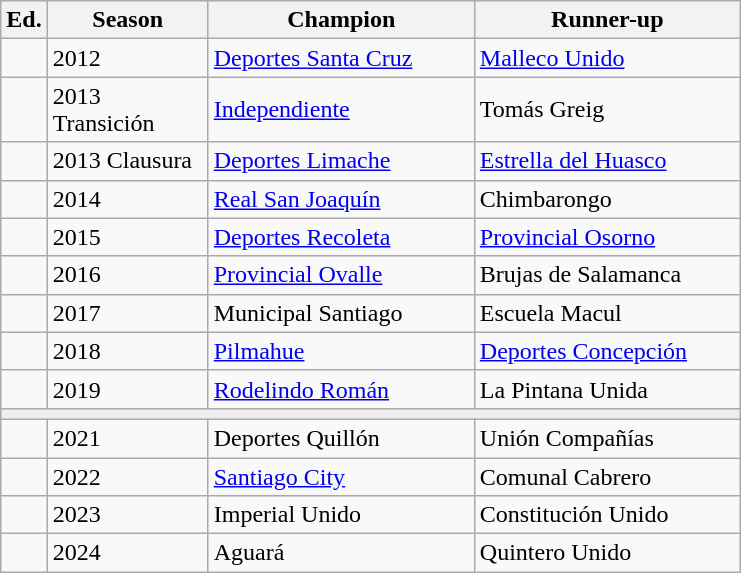<table class="wikitable sortable">
<tr>
<th width=px>Ed.</th>
<th width=100px>Season</th>
<th width=170px>Champion</th>
<th width=170px>Runner-up</th>
</tr>
<tr>
<td></td>
<td>2012</td>
<td><a href='#'>Deportes Santa Cruz</a></td>
<td><a href='#'>Malleco Unido</a></td>
</tr>
<tr>
<td></td>
<td>2013 Transición</td>
<td><a href='#'>Independiente</a></td>
<td>Tomás Greig</td>
</tr>
<tr>
<td></td>
<td>2013 Clausura</td>
<td><a href='#'>Deportes Limache</a></td>
<td><a href='#'>Estrella del Huasco</a></td>
</tr>
<tr>
<td></td>
<td>2014</td>
<td><a href='#'>Real San Joaquín</a></td>
<td>Chimbarongo</td>
</tr>
<tr>
<td></td>
<td>2015</td>
<td><a href='#'>Deportes Recoleta</a></td>
<td><a href='#'>Provincial Osorno</a></td>
</tr>
<tr>
<td></td>
<td>2016</td>
<td><a href='#'>Provincial Ovalle</a></td>
<td>Brujas de Salamanca</td>
</tr>
<tr>
<td></td>
<td>2017</td>
<td>Municipal Santiago</td>
<td>Escuela Macul</td>
</tr>
<tr>
<td></td>
<td>2018</td>
<td><a href='#'>Pilmahue</a></td>
<td><a href='#'>Deportes Concepción</a></td>
</tr>
<tr>
<td></td>
<td>2019</td>
<td><a href='#'>Rodelindo Román</a></td>
<td>La Pintana Unida</td>
</tr>
<tr style="background:#eee;">
<td colspan=4></td>
</tr>
<tr>
<td></td>
<td>2021</td>
<td>Deportes Quillón</td>
<td>Unión Compañías</td>
</tr>
<tr>
<td></td>
<td>2022</td>
<td><a href='#'>Santiago City</a></td>
<td>Comunal Cabrero</td>
</tr>
<tr>
<td></td>
<td>2023</td>
<td>Imperial Unido</td>
<td>Constitución Unido</td>
</tr>
<tr>
<td></td>
<td>2024</td>
<td>Aguará</td>
<td>Quintero Unido</td>
</tr>
</table>
